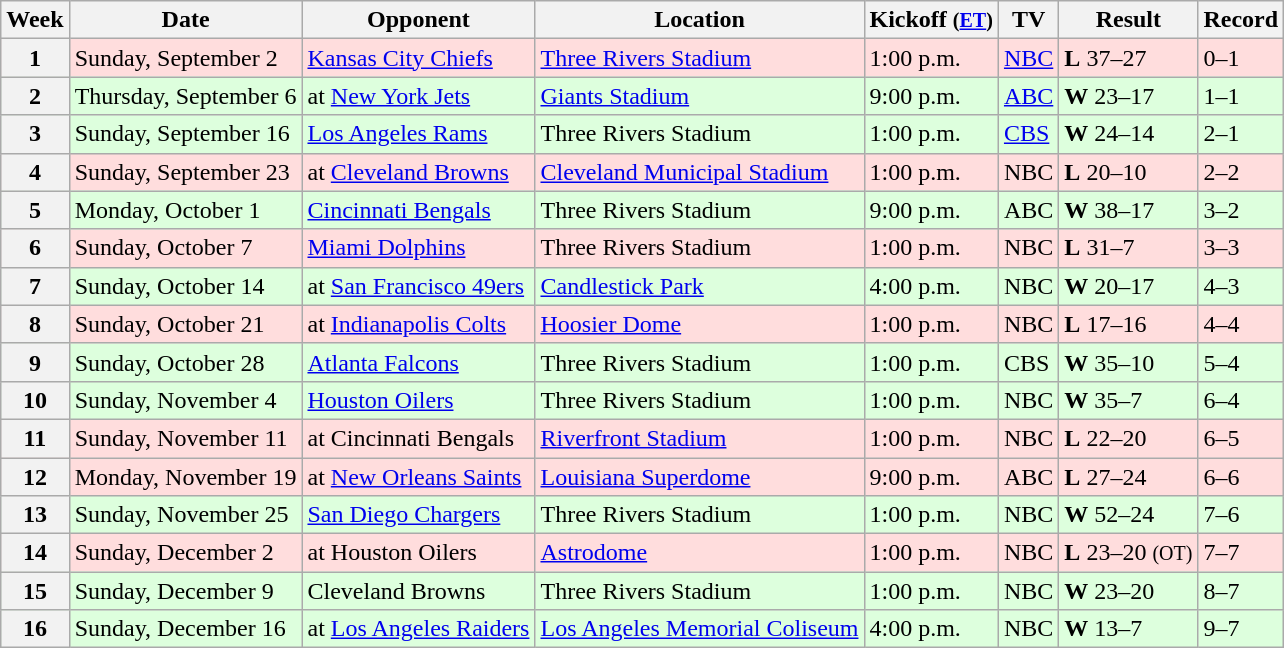<table class="wikitable">
<tr>
<th>Week</th>
<th>Date</th>
<th>Opponent</th>
<th>Location</th>
<th>Kickoff <small>(<a href='#'>ET</a>)</small></th>
<th>TV</th>
<th>Result</th>
<th>Record</th>
</tr>
<tr style="background:#ffdddd;">
<th>1</th>
<td>Sunday, September 2</td>
<td><a href='#'>Kansas City Chiefs</a></td>
<td><a href='#'>Three Rivers Stadium</a></td>
<td>1:00 p.m.</td>
<td><a href='#'>NBC</a></td>
<td><strong>L</strong> 37–27</td>
<td>0–1</td>
</tr>
<tr style="background: #ddffdd;">
<th>2</th>
<td>Thursday, September 6</td>
<td>at <a href='#'>New York Jets</a></td>
<td><a href='#'>Giants Stadium</a></td>
<td>9:00 p.m.</td>
<td><a href='#'>ABC</a></td>
<td><strong>W</strong> 23–17</td>
<td>1–1</td>
</tr>
<tr style="background: #ddffdd;">
<th>3</th>
<td>Sunday, September 16</td>
<td><a href='#'>Los Angeles Rams</a></td>
<td>Three Rivers Stadium</td>
<td>1:00 p.m.</td>
<td><a href='#'>CBS</a></td>
<td><strong>W</strong> 24–14</td>
<td>2–1</td>
</tr>
<tr style="background:#ffdddd;">
<th>4</th>
<td>Sunday, September 23</td>
<td>at <a href='#'>Cleveland Browns</a></td>
<td><a href='#'>Cleveland Municipal Stadium</a></td>
<td>1:00 p.m.</td>
<td>NBC</td>
<td><strong>L</strong> 20–10</td>
<td>2–2</td>
</tr>
<tr style="background: #ddffdd;">
<th>5</th>
<td>Monday, October 1</td>
<td><a href='#'>Cincinnati Bengals</a></td>
<td>Three Rivers Stadium</td>
<td>9:00 p.m.</td>
<td>ABC</td>
<td><strong>W</strong> 38–17</td>
<td>3–2</td>
</tr>
<tr style="background:#ffdddd;">
<th>6</th>
<td>Sunday, October 7</td>
<td><a href='#'>Miami Dolphins</a></td>
<td>Three Rivers Stadium</td>
<td>1:00 p.m.</td>
<td>NBC</td>
<td><strong>L</strong> 31–7</td>
<td>3–3</td>
</tr>
<tr style="background: #ddffdd;">
<th>7</th>
<td>Sunday, October 14</td>
<td>at <a href='#'>San Francisco 49ers</a></td>
<td><a href='#'>Candlestick Park</a></td>
<td>4:00 p.m.</td>
<td>NBC</td>
<td><strong>W</strong> 20–17</td>
<td>4–3</td>
</tr>
<tr style="background:#ffdddd;">
<th>8</th>
<td>Sunday, October 21</td>
<td>at <a href='#'>Indianapolis Colts</a></td>
<td><a href='#'>Hoosier Dome</a></td>
<td>1:00 p.m.</td>
<td>NBC</td>
<td><strong>L</strong> 17–16</td>
<td>4–4</td>
</tr>
<tr style="background: #ddffdd;">
<th>9</th>
<td>Sunday, October 28</td>
<td><a href='#'>Atlanta Falcons</a></td>
<td>Three Rivers Stadium</td>
<td>1:00 p.m.</td>
<td>CBS</td>
<td><strong>W</strong> 35–10</td>
<td>5–4</td>
</tr>
<tr style="background: #ddffdd;">
<th>10</th>
<td>Sunday, November 4</td>
<td><a href='#'>Houston Oilers</a></td>
<td>Three Rivers Stadium</td>
<td>1:00 p.m.</td>
<td>NBC</td>
<td><strong>W</strong> 35–7</td>
<td>6–4</td>
</tr>
<tr style="background:#ffdddd;">
<th>11</th>
<td>Sunday, November 11</td>
<td>at Cincinnati Bengals</td>
<td><a href='#'>Riverfront Stadium</a></td>
<td>1:00 p.m.</td>
<td>NBC</td>
<td><strong>L</strong> 22–20</td>
<td>6–5</td>
</tr>
<tr style="background:#ffdddd;">
<th>12</th>
<td>Monday, November 19</td>
<td>at <a href='#'>New Orleans Saints</a></td>
<td><a href='#'>Louisiana Superdome</a></td>
<td>9:00 p.m.</td>
<td>ABC</td>
<td><strong>L</strong> 27–24</td>
<td>6–6</td>
</tr>
<tr style="background: #ddffdd;">
<th>13</th>
<td>Sunday, November 25</td>
<td><a href='#'>San Diego Chargers</a></td>
<td>Three Rivers Stadium</td>
<td>1:00 p.m.</td>
<td>NBC</td>
<td><strong>W</strong> 52–24</td>
<td>7–6</td>
</tr>
<tr style="background:#ffdddd;">
<th>14</th>
<td>Sunday, December 2</td>
<td>at Houston Oilers</td>
<td><a href='#'>Astrodome</a></td>
<td>1:00 p.m.</td>
<td>NBC</td>
<td><strong>L</strong> 23–20 <small>(OT)</small></td>
<td>7–7</td>
</tr>
<tr style="background: #ddffdd;">
<th>15</th>
<td>Sunday, December 9</td>
<td>Cleveland Browns</td>
<td>Three Rivers Stadium</td>
<td>1:00 p.m.</td>
<td>NBC</td>
<td><strong>W</strong> 23–20</td>
<td>8–7</td>
</tr>
<tr style="background: #ddffdd;">
<th>16</th>
<td>Sunday, December 16</td>
<td>at <a href='#'>Los Angeles Raiders</a></td>
<td><a href='#'>Los Angeles Memorial Coliseum</a></td>
<td>4:00 p.m.</td>
<td>NBC</td>
<td><strong>W</strong> 13–7</td>
<td>9–7</td>
</tr>
</table>
